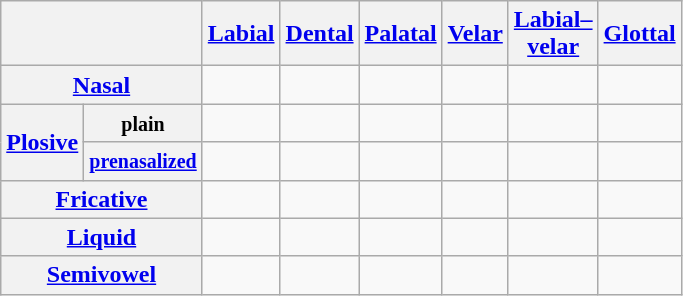<table class="wikitable" style="text-align: center;">
<tr>
<th colspan="2"></th>
<th><a href='#'>Labial</a></th>
<th><a href='#'>Dental</a></th>
<th><a href='#'>Palatal</a></th>
<th><a href='#'>Velar</a></th>
<th><a href='#'>Labial–<br>velar</a></th>
<th><a href='#'>Glottal</a></th>
</tr>
<tr>
<th colspan="2"><a href='#'>Nasal</a></th>
<td></td>
<td></td>
<td> </td>
<td></td>
<td></td>
<td></td>
</tr>
<tr>
<th rowspan="2"><a href='#'>Plosive</a></th>
<th><small>plain</small></th>
<td> </td>
<td> </td>
<td> </td>
<td></td>
<td></td>
<td></td>
</tr>
<tr>
<th><small><a href='#'>prenasalized</a></small></th>
<td></td>
<td> </td>
<td></td>
<td></td>
<td></td>
<td></td>
</tr>
<tr>
<th colspan="2"><a href='#'>Fricative</a></th>
<td></td>
<td></td>
<td></td>
<td></td>
<td></td>
<td></td>
</tr>
<tr>
<th colspan="2"><a href='#'>Liquid</a></th>
<td></td>
<td> </td>
<td></td>
<td></td>
<td></td>
<td></td>
</tr>
<tr>
<th colspan="2"><a href='#'>Semivowel</a></th>
<td></td>
<td></td>
<td> </td>
<td></td>
<td></td>
<td></td>
</tr>
</table>
